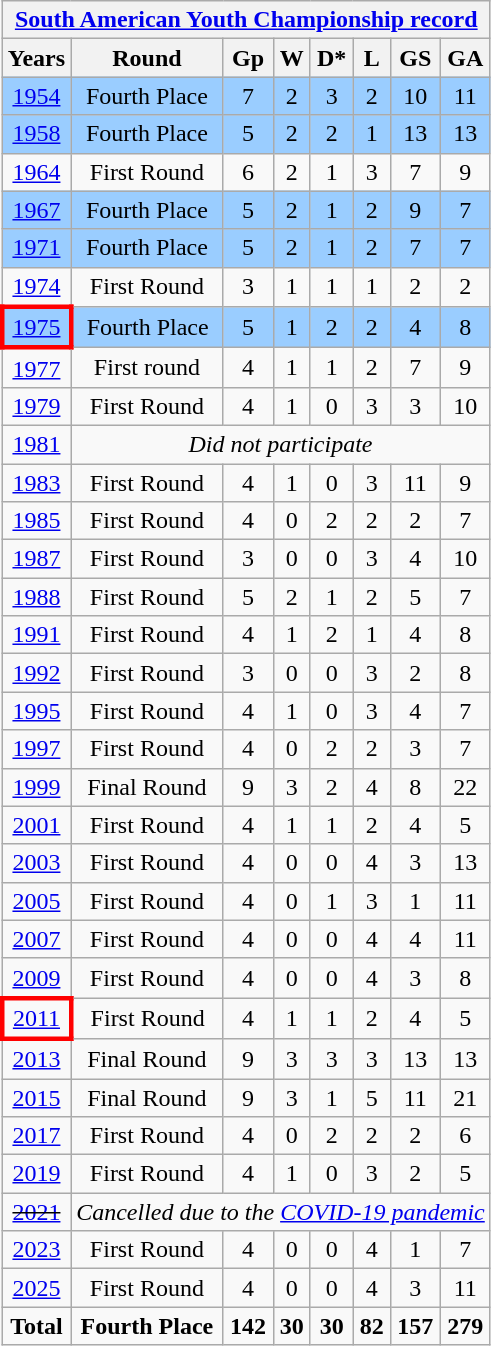<table class="wikitable" style="text-align: center;">
<tr>
<th colspan="8"><a href='#'>South American Youth Championship record</a></th>
</tr>
<tr>
<th>Years</th>
<th>Round</th>
<th>Gp</th>
<th>W</th>
<th>D*</th>
<th>L</th>
<th>GS</th>
<th>GA</th>
</tr>
<tr style="background:#9ACDFF">
<td> <a href='#'>1954</a></td>
<td>Fourth Place</td>
<td>7</td>
<td>2</td>
<td>3</td>
<td>2</td>
<td>10</td>
<td>11</td>
</tr>
<tr style="background:#9ACDFF">
<td> <a href='#'>1958</a></td>
<td>Fourth Place</td>
<td>5</td>
<td>2</td>
<td>2</td>
<td>1</td>
<td>13</td>
<td>13</td>
</tr>
<tr>
<td> <a href='#'>1964</a></td>
<td>First Round</td>
<td>6</td>
<td>2</td>
<td>1</td>
<td>3</td>
<td>7</td>
<td>9</td>
</tr>
<tr style="background:#9ACDFF">
<td> <a href='#'>1967</a></td>
<td>Fourth Place</td>
<td>5</td>
<td>2</td>
<td>1</td>
<td>2</td>
<td>9</td>
<td>7</td>
</tr>
<tr style="background:#9ACDFF">
<td> <a href='#'>1971</a></td>
<td>Fourth Place</td>
<td>5</td>
<td>2</td>
<td>1</td>
<td>2</td>
<td>7</td>
<td>7</td>
</tr>
<tr>
<td> <a href='#'>1974</a></td>
<td>First Round</td>
<td>3</td>
<td>1</td>
<td>1</td>
<td>1</td>
<td>2</td>
<td>2</td>
</tr>
<tr style="background:#9ACDFF">
<td style="border: 3px solid red"> <a href='#'>1975</a></td>
<td>Fourth Place</td>
<td>5</td>
<td>1</td>
<td>2</td>
<td>2</td>
<td>4</td>
<td>8</td>
</tr>
<tr>
<td> <a href='#'>1977</a></td>
<td>First round</td>
<td>4</td>
<td>1</td>
<td>1</td>
<td>2</td>
<td>7</td>
<td>9</td>
</tr>
<tr>
<td> <a href='#'>1979</a></td>
<td>First Round</td>
<td>4</td>
<td>1</td>
<td>0</td>
<td>3</td>
<td>3</td>
<td>10</td>
</tr>
<tr>
<td> <a href='#'>1981</a></td>
<td colspan="7"><em>Did not participate</em></td>
</tr>
<tr>
<td> <a href='#'>1983</a></td>
<td>First Round</td>
<td>4</td>
<td>1</td>
<td>0</td>
<td>3</td>
<td>11</td>
<td>9</td>
</tr>
<tr>
<td> <a href='#'>1985</a></td>
<td>First Round</td>
<td>4</td>
<td>0</td>
<td>2</td>
<td>2</td>
<td>2</td>
<td>7</td>
</tr>
<tr>
<td> <a href='#'>1987</a></td>
<td>First Round</td>
<td>3</td>
<td>0</td>
<td>0</td>
<td>3</td>
<td>4</td>
<td>10</td>
</tr>
<tr>
<td> <a href='#'>1988</a></td>
<td>First Round</td>
<td>5</td>
<td>2</td>
<td>1</td>
<td>2</td>
<td>5</td>
<td>7</td>
</tr>
<tr>
<td> <a href='#'>1991</a></td>
<td>First Round</td>
<td>4</td>
<td>1</td>
<td>2</td>
<td>1</td>
<td>4</td>
<td>8</td>
</tr>
<tr>
<td> <a href='#'>1992</a></td>
<td>First Round</td>
<td>3</td>
<td>0</td>
<td>0</td>
<td>3</td>
<td>2</td>
<td>8</td>
</tr>
<tr>
<td> <a href='#'>1995</a></td>
<td>First Round</td>
<td>4</td>
<td>1</td>
<td>0</td>
<td>3</td>
<td>4</td>
<td>7</td>
</tr>
<tr>
<td> <a href='#'>1997</a></td>
<td>First Round</td>
<td>4</td>
<td>0</td>
<td>2</td>
<td>2</td>
<td>3</td>
<td>7</td>
</tr>
<tr>
<td> <a href='#'>1999</a></td>
<td>Final Round</td>
<td>9</td>
<td>3</td>
<td>2</td>
<td>4</td>
<td>8</td>
<td>22</td>
</tr>
<tr>
<td> <a href='#'>2001</a></td>
<td>First Round</td>
<td>4</td>
<td>1</td>
<td>1</td>
<td>2</td>
<td>4</td>
<td>5</td>
</tr>
<tr>
<td> <a href='#'>2003</a></td>
<td>First Round</td>
<td>4</td>
<td>0</td>
<td>0</td>
<td>4</td>
<td>3</td>
<td>13</td>
</tr>
<tr>
<td> <a href='#'>2005</a></td>
<td>First Round</td>
<td>4</td>
<td>0</td>
<td>1</td>
<td>3</td>
<td>1</td>
<td>11</td>
</tr>
<tr>
<td> <a href='#'>2007</a></td>
<td>First Round</td>
<td>4</td>
<td>0</td>
<td>0</td>
<td>4</td>
<td>4</td>
<td>11</td>
</tr>
<tr>
<td> <a href='#'>2009</a></td>
<td>First Round</td>
<td>4</td>
<td>0</td>
<td>0</td>
<td>4</td>
<td>3</td>
<td>8</td>
</tr>
<tr>
<td style="border: 3px solid red"> <a href='#'>2011</a></td>
<td>First Round</td>
<td>4</td>
<td>1</td>
<td>1</td>
<td>2</td>
<td>4</td>
<td>5</td>
</tr>
<tr>
<td> <a href='#'>2013</a></td>
<td>Final Round</td>
<td>9</td>
<td>3</td>
<td>3</td>
<td>3</td>
<td>13</td>
<td>13</td>
</tr>
<tr>
<td> <a href='#'>2015</a></td>
<td>Final Round</td>
<td>9</td>
<td>3</td>
<td>1</td>
<td>5</td>
<td>11</td>
<td>21</td>
</tr>
<tr>
<td> <a href='#'>2017</a></td>
<td>First Round</td>
<td>4</td>
<td>0</td>
<td>2</td>
<td>2</td>
<td>2</td>
<td>6</td>
</tr>
<tr>
<td> <a href='#'>2019</a></td>
<td>First Round</td>
<td>4</td>
<td>1</td>
<td>0</td>
<td>3</td>
<td>2</td>
<td>5</td>
</tr>
<tr>
<td> <s><a href='#'>2021</a></s></td>
<td colspan="7"><em>Cancelled due to the <a href='#'>COVID-19 pandemic</a></em></td>
</tr>
<tr>
<td> <a href='#'>2023</a></td>
<td>First Round</td>
<td>4</td>
<td>0</td>
<td>0</td>
<td>4</td>
<td>1</td>
<td>7</td>
</tr>
<tr>
<td> <a href='#'>2025</a></td>
<td>First Round</td>
<td>4</td>
<td>0</td>
<td>0</td>
<td>4</td>
<td>3</td>
<td>11</td>
</tr>
<tr>
<td><strong>Total</strong></td>
<td><strong>Fourth Place</strong></td>
<td><strong>142</strong></td>
<td><strong>30</strong></td>
<td><strong>30</strong></td>
<td><strong>82</strong></td>
<td><strong>157</strong></td>
<td><strong>279</strong></td>
</tr>
</table>
